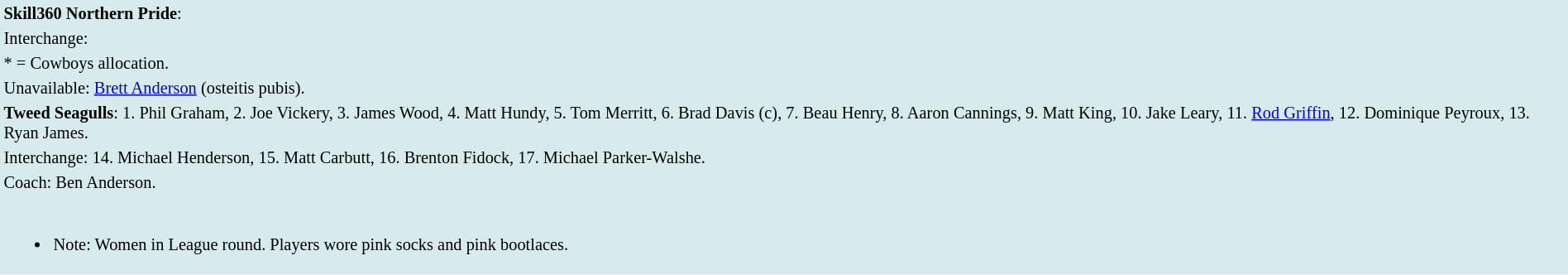<table style="background:#d7ebed; font-size:85%; width:100%;">
<tr>
<td><strong>Skill360 Northern Pride</strong>:             </td>
</tr>
<tr>
<td>Interchange:    </td>
</tr>
<tr>
<td>* = Cowboys allocation.</td>
</tr>
<tr>
<td>Unavailable: <a href='#'>Brett Anderson</a> (osteitis pubis).</td>
</tr>
<tr>
<td><strong>Tweed Seagulls</strong>: 1. Phil Graham, 2. Joe Vickery, 3. James Wood, 4. Matt Hundy, 5. Tom Merritt, 6. Brad Davis (c), 7. Beau Henry, 8. Aaron Cannings, 9. Matt King, 10. Jake Leary, 11. <a href='#'>Rod Griffin</a>, 12. Dominique Peyroux, 13. Ryan James.</td>
</tr>
<tr>
<td>Interchange: 14. Michael Henderson, 15. Matt Carbutt, 16. Brenton Fidock, 17. Michael Parker-Walshe.</td>
</tr>
<tr>
<td>Coach: Ben Anderson.</td>
</tr>
<tr>
<td><br><ul><li>Note: Women in League round. Players wore pink socks and pink bootlaces.</li></ul></td>
</tr>
</table>
